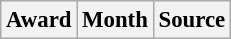<table class="wikitable sortable" style="text-align:left; font-size:95%;">
<tr>
<th>Award</th>
<th>Month</th>
<th>Source</th>
</tr>
</table>
